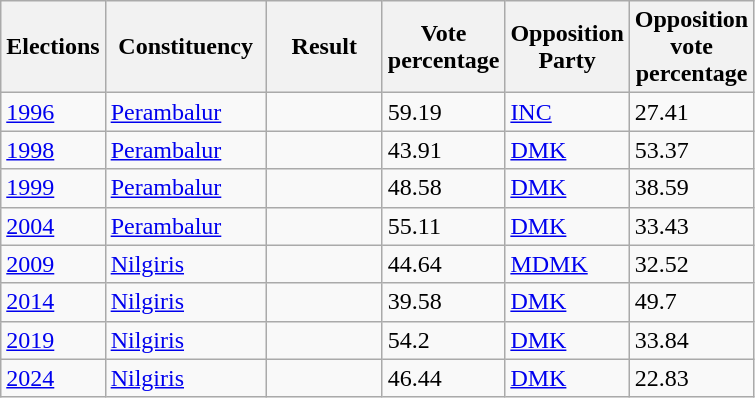<table class="sortable wikitable">
<tr>
<th>Elections</th>
<th width="100">Constituency</th>
<th width="70">Result</th>
<th width="70">Vote percentage</th>
<th width="70">Opposition Party</th>
<th width="70">Opposition vote percentage</th>
</tr>
<tr>
<td><a href='#'>1996</a></td>
<td><a href='#'>Perambalur</a></td>
<td></td>
<td>59.19</td>
<td><a href='#'>INC</a></td>
<td>27.41</td>
</tr>
<tr>
<td><a href='#'>1998</a></td>
<td><a href='#'>Perambalur</a></td>
<td></td>
<td>43.91</td>
<td><a href='#'>DMK</a></td>
<td>53.37</td>
</tr>
<tr>
<td><a href='#'>1999</a></td>
<td><a href='#'>Perambalur</a></td>
<td></td>
<td>48.58</td>
<td><a href='#'>DMK</a></td>
<td>38.59</td>
</tr>
<tr>
<td><a href='#'>2004</a></td>
<td><a href='#'>Perambalur</a></td>
<td></td>
<td>55.11</td>
<td><a href='#'>DMK</a></td>
<td>33.43</td>
</tr>
<tr>
<td><a href='#'>2009</a></td>
<td><a href='#'>Nilgiris</a></td>
<td></td>
<td>44.64</td>
<td><a href='#'>MDMK</a></td>
<td>32.52</td>
</tr>
<tr>
<td><a href='#'>2014</a></td>
<td><a href='#'>Nilgiris</a></td>
<td></td>
<td>39.58</td>
<td><a href='#'>DMK</a></td>
<td>49.7</td>
</tr>
<tr>
<td><a href='#'>2019</a></td>
<td><a href='#'>Nilgiris</a></td>
<td></td>
<td>54.2</td>
<td><a href='#'>DMK</a></td>
<td>33.84</td>
</tr>
<tr>
<td><a href='#'>2024</a></td>
<td><a href='#'>Nilgiris</a></td>
<td></td>
<td>46.44</td>
<td><a href='#'>DMK</a></td>
<td>22.83</td>
</tr>
</table>
